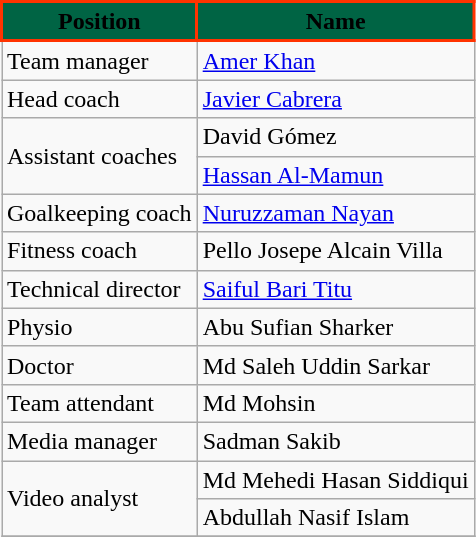<table class="wikitable sortable">
<tr>
<th style="background-color:#006444;border: 2px solid #ff3300;"><span>Position</span></th>
<th style="background-color:#006444;border: 2px solid #ff3300;"><span>Name</span></th>
</tr>
<tr>
<td>Team manager</td>
<td> <a href='#'>Amer Khan</a></td>
</tr>
<tr>
<td>Head coach</td>
<td> <a href='#'>Javier Cabrera</a></td>
</tr>
<tr>
<td rowspan=2>Assistant coaches</td>
<td> David Gómez</td>
</tr>
<tr>
<td> <a href='#'>Hassan Al-Mamun</a></td>
</tr>
<tr>
<td>Goalkeeping coach</td>
<td> <a href='#'>Nuruzzaman Nayan</a></td>
</tr>
<tr>
<td>Fitness coach</td>
<td> Pello Josepe Alcain Villa</td>
</tr>
<tr>
<td>Technical director</td>
<td> <a href='#'>Saiful Bari Titu</a></td>
</tr>
<tr>
<td>Physio</td>
<td> Abu Sufian Sharker</td>
</tr>
<tr>
<td>Doctor</td>
<td> Md Saleh Uddin Sarkar</td>
</tr>
<tr>
<td>Team attendant</td>
<td> Md Mohsin</td>
</tr>
<tr>
<td>Media manager</td>
<td> Sadman Sakib</td>
</tr>
<tr>
<td rowspan=2>Video analyst</td>
<td> Md Mehedi Hasan Siddiqui</td>
</tr>
<tr>
<td> Abdullah Nasif Islam</td>
</tr>
<tr>
</tr>
</table>
